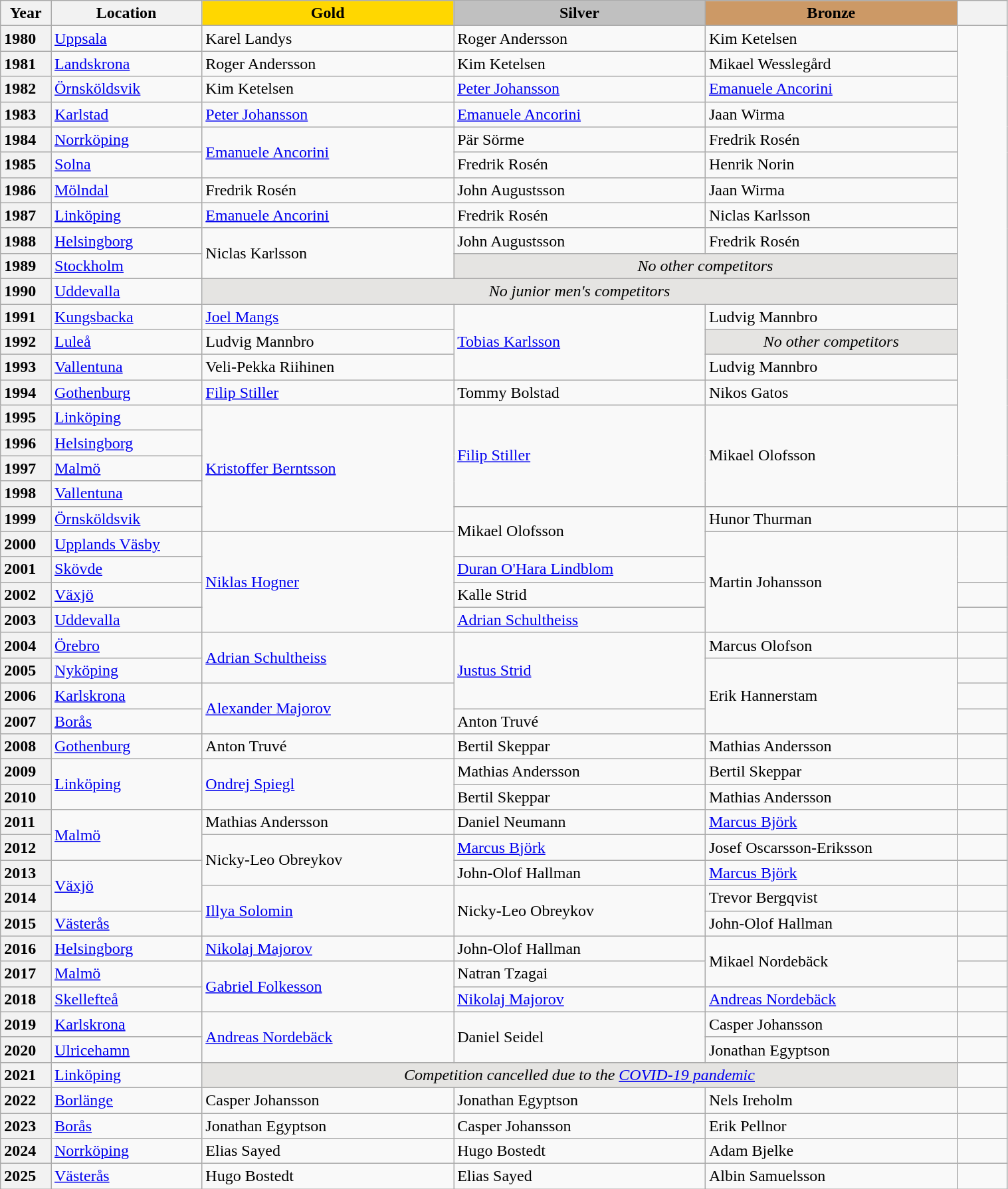<table class="wikitable unsortable" style="text-align:left; width:80%">
<tr>
<th scope="col" style="text-align:center; width:5%">Year</th>
<th scope="col" style="text-align:center; width:15%">Location</th>
<th scope="col" style="text-align:center; width:25%; background:gold">Gold</th>
<th scope="col" style="text-align:center; width:25%; background:silver">Silver</th>
<th scope="col" style="text-align:center; width:25%; background:#c96">Bronze</th>
<th scope="col" style="text-align:center; width:5%"></th>
</tr>
<tr>
<th scope="row" style="text-align:left">1980</th>
<td><a href='#'>Uppsala</a></td>
<td>Karel Landys</td>
<td>Roger Andersson</td>
<td>Kim Ketelsen</td>
<td rowspan="19"></td>
</tr>
<tr>
<th scope="row" style="text-align:left">1981</th>
<td><a href='#'>Landskrona</a></td>
<td>Roger Andersson</td>
<td>Kim Ketelsen</td>
<td>Mikael Wesslegård</td>
</tr>
<tr>
<th scope="row" style="text-align:left">1982</th>
<td><a href='#'>Örnsköldsvik</a></td>
<td>Kim Ketelsen</td>
<td><a href='#'>Peter Johansson</a></td>
<td><a href='#'>Emanuele Ancorini</a></td>
</tr>
<tr>
<th scope="row" style="text-align:left">1983</th>
<td><a href='#'>Karlstad</a></td>
<td><a href='#'>Peter Johansson</a></td>
<td><a href='#'>Emanuele Ancorini</a></td>
<td>Jaan Wirma</td>
</tr>
<tr>
<th scope="row" style="text-align:left">1984</th>
<td><a href='#'>Norrköping</a></td>
<td rowspan="2"><a href='#'>Emanuele Ancorini</a></td>
<td>Pär Sörme</td>
<td>Fredrik Rosén</td>
</tr>
<tr>
<th scope="row" style="text-align:left">1985</th>
<td><a href='#'>Solna</a></td>
<td>Fredrik Rosén</td>
<td>Henrik Norin</td>
</tr>
<tr>
<th scope="row" style="text-align:left">1986</th>
<td><a href='#'>Mölndal</a></td>
<td>Fredrik Rosén</td>
<td>John Augustsson</td>
<td>Jaan Wirma</td>
</tr>
<tr>
<th scope="row" style="text-align:left">1987</th>
<td><a href='#'>Linköping</a></td>
<td><a href='#'>Emanuele Ancorini</a></td>
<td>Fredrik Rosén</td>
<td>Niclas Karlsson</td>
</tr>
<tr>
<th scope="row" style="text-align:left">1988</th>
<td><a href='#'>Helsingborg</a></td>
<td rowspan="2">Niclas Karlsson</td>
<td>John Augustsson</td>
<td>Fredrik Rosén</td>
</tr>
<tr>
<th scope="row" style="text-align:left">1989</th>
<td><a href='#'>Stockholm</a></td>
<td colspan="2" align="center" bgcolor="e5e4e2"><em>No other competitors</em></td>
</tr>
<tr>
<th scope="row" style="text-align:left">1990</th>
<td><a href='#'>Uddevalla</a></td>
<td colspan="3" align="center" bgcolor="e5e4e2"><em>No junior men's competitors</em></td>
</tr>
<tr>
<th scope="row" style="text-align:left">1991</th>
<td><a href='#'>Kungsbacka</a></td>
<td><a href='#'>Joel Mangs</a></td>
<td rowspan="3"><a href='#'>Tobias Karlsson</a></td>
<td>Ludvig Mannbro</td>
</tr>
<tr>
<th scope="row" style="text-align:left">1992</th>
<td><a href='#'>Luleå</a></td>
<td>Ludvig Mannbro</td>
<td align="center" bgcolor="e5e4e2"><em>No other competitors</em></td>
</tr>
<tr>
<th scope="row" style="text-align:left">1993</th>
<td><a href='#'>Vallentuna</a></td>
<td>Veli-Pekka Riihinen</td>
<td>Ludvig Mannbro</td>
</tr>
<tr>
<th scope="row" style="text-align:left">1994</th>
<td><a href='#'>Gothenburg</a></td>
<td><a href='#'>Filip Stiller</a></td>
<td>Tommy Bolstad</td>
<td>Nikos Gatos</td>
</tr>
<tr>
<th scope="row" style="text-align:left">1995</th>
<td><a href='#'>Linköping</a></td>
<td rowspan="5"><a href='#'>Kristoffer Berntsson</a></td>
<td rowspan="4"><a href='#'>Filip Stiller</a></td>
<td rowspan="4">Mikael Olofsson</td>
</tr>
<tr>
<th scope="row" style="text-align:left">1996</th>
<td><a href='#'>Helsingborg</a></td>
</tr>
<tr>
<th scope="row" style="text-align:left">1997</th>
<td><a href='#'>Malmö</a></td>
</tr>
<tr>
<th scope="row" style="text-align:left">1998</th>
<td><a href='#'>Vallentuna</a></td>
</tr>
<tr>
<th scope="row" style="text-align:left">1999</th>
<td><a href='#'>Örnsköldsvik</a></td>
<td rowspan="2">Mikael Olofsson</td>
<td>Hunor Thurman</td>
<td></td>
</tr>
<tr>
<th scope="row" style="text-align:left">2000</th>
<td><a href='#'>Upplands Väsby</a></td>
<td rowspan="4"><a href='#'>Niklas Hogner</a></td>
<td rowspan="4">Martin Johansson</td>
<td rowspan="2"></td>
</tr>
<tr>
<th scope="row" style="text-align:left">2001</th>
<td><a href='#'>Skövde</a></td>
<td><a href='#'>Duran O'Hara Lindblom</a></td>
</tr>
<tr>
<th scope="row" style="text-align:left">2002</th>
<td><a href='#'>Växjö</a></td>
<td>Kalle Strid</td>
<td></td>
</tr>
<tr>
<th scope="row" style="text-align:left">2003</th>
<td><a href='#'>Uddevalla</a></td>
<td><a href='#'>Adrian Schultheiss</a></td>
<td></td>
</tr>
<tr>
<th scope="row" style="text-align:left">2004</th>
<td><a href='#'>Örebro</a></td>
<td rowspan="2"><a href='#'>Adrian Schultheiss</a></td>
<td rowspan="3"><a href='#'>Justus Strid</a></td>
<td>Marcus Olofson</td>
<td></td>
</tr>
<tr>
<th scope="row" style="text-align:left">2005</th>
<td><a href='#'>Nyköping</a></td>
<td rowspan="3">Erik Hannerstam</td>
<td></td>
</tr>
<tr>
<th scope="row" style="text-align:left">2006</th>
<td><a href='#'>Karlskrona</a></td>
<td rowspan="2"><a href='#'>Alexander Majorov</a></td>
<td></td>
</tr>
<tr>
<th scope="row" style="text-align:left">2007</th>
<td><a href='#'>Borås</a></td>
<td>Anton Truvé</td>
<td></td>
</tr>
<tr>
<th scope="row" style="text-align:left">2008</th>
<td><a href='#'>Gothenburg</a></td>
<td>Anton Truvé</td>
<td>Bertil Skeppar</td>
<td>Mathias Andersson</td>
<td></td>
</tr>
<tr>
<th scope="row" style="text-align:left">2009</th>
<td rowspan="2"><a href='#'>Linköping</a></td>
<td rowspan="2"><a href='#'>Ondrej Spiegl</a></td>
<td>Mathias Andersson</td>
<td>Bertil Skeppar</td>
<td></td>
</tr>
<tr>
<th scope="row" style="text-align:left">2010</th>
<td>Bertil Skeppar</td>
<td>Mathias Andersson</td>
<td></td>
</tr>
<tr>
<th scope="row" style="text-align:left">2011</th>
<td rowspan="2"><a href='#'>Malmö</a></td>
<td>Mathias Andersson</td>
<td>Daniel Neumann</td>
<td><a href='#'>Marcus Björk</a></td>
<td></td>
</tr>
<tr>
<th scope="row" style="text-align:left">2012</th>
<td rowspan="2">Nicky-Leo Obreykov</td>
<td><a href='#'>Marcus Björk</a></td>
<td>Josef Oscarsson-Eriksson</td>
<td></td>
</tr>
<tr>
<th scope="row" style="text-align:left">2013</th>
<td rowspan="2"><a href='#'>Växjö</a></td>
<td>John-Olof Hallman</td>
<td><a href='#'>Marcus Björk</a></td>
<td></td>
</tr>
<tr>
<th scope="row" style="text-align:left">2014</th>
<td rowspan="2"><a href='#'>Illya Solomin</a></td>
<td rowspan="2">Nicky-Leo Obreykov</td>
<td>Trevor Bergqvist</td>
<td></td>
</tr>
<tr>
<th scope="row" style="text-align:left">2015</th>
<td><a href='#'>Västerås</a></td>
<td>John-Olof Hallman</td>
<td></td>
</tr>
<tr>
<th scope="row" style="text-align:left">2016</th>
<td><a href='#'>Helsingborg</a></td>
<td><a href='#'>Nikolaj Majorov</a></td>
<td>John-Olof Hallman</td>
<td rowspan="2">Mikael Nordebäck</td>
<td></td>
</tr>
<tr>
<th scope="row" style="text-align:left">2017</th>
<td><a href='#'>Malmö</a></td>
<td rowspan="2"><a href='#'>Gabriel Folkesson</a></td>
<td>Natran Tzagai</td>
<td></td>
</tr>
<tr>
<th scope="row" style="text-align:left">2018</th>
<td><a href='#'>Skellefteå</a></td>
<td><a href='#'>Nikolaj Majorov</a></td>
<td><a href='#'>Andreas Nordebäck</a></td>
<td></td>
</tr>
<tr>
<th scope="row" style="text-align:left">2019</th>
<td><a href='#'>Karlskrona</a></td>
<td rowspan="2"><a href='#'>Andreas Nordebäck</a></td>
<td rowspan="2">Daniel Seidel</td>
<td>Casper Johansson</td>
<td></td>
</tr>
<tr>
<th scope="row" style="text-align:left">2020</th>
<td><a href='#'>Ulricehamn</a></td>
<td>Jonathan Egyptson</td>
<td></td>
</tr>
<tr>
<th scope="row" style="text-align:left">2021</th>
<td><a href='#'>Linköping</a></td>
<td colspan="3" align="center" bgcolor="e5e4e2"><em>Competition cancelled due to the <a href='#'>COVID-19 pandemic</a></em></td>
<td></td>
</tr>
<tr>
<th scope="row" style="text-align:left">2022</th>
<td><a href='#'>Borlänge</a></td>
<td>Casper Johansson</td>
<td>Jonathan Egyptson</td>
<td>Nels Ireholm</td>
<td></td>
</tr>
<tr>
<th scope="row" style="text-align:left">2023</th>
<td><a href='#'>Borås</a></td>
<td>Jonathan Egyptson</td>
<td>Casper Johansson</td>
<td>Erik Pellnor</td>
<td></td>
</tr>
<tr>
<th scope="row" style="text-align:left">2024</th>
<td><a href='#'>Norrköping</a></td>
<td>Elias Sayed</td>
<td>Hugo Bostedt</td>
<td>Adam Bjelke</td>
<td></td>
</tr>
<tr>
<th scope="row" style="text-align:left">2025</th>
<td><a href='#'>Västerås</a></td>
<td>Hugo Bostedt</td>
<td>Elias Sayed</td>
<td>Albin Samuelsson</td>
<td></td>
</tr>
</table>
